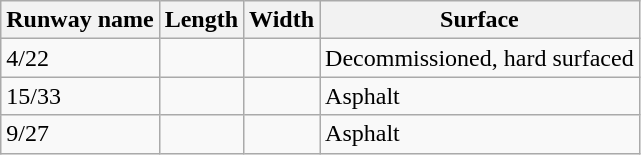<table class="wikitable">
<tr>
<th>Runway name</th>
<th>Length</th>
<th>Width</th>
<th>Surface</th>
</tr>
<tr>
<td>4/22</td>
<td></td>
<td></td>
<td>Decommissioned, hard surfaced</td>
</tr>
<tr>
<td>15/33</td>
<td></td>
<td></td>
<td>Asphalt</td>
</tr>
<tr>
<td>9/27</td>
<td></td>
<td></td>
<td>Asphalt</td>
</tr>
</table>
